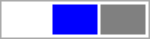<table style=" width: 100px; border: 1px solid #aaaaaa">
<tr>
<td style="background-color:white"> </td>
<td style="background-color:blue"> </td>
<td style="background-color:grey"> </td>
</tr>
</table>
